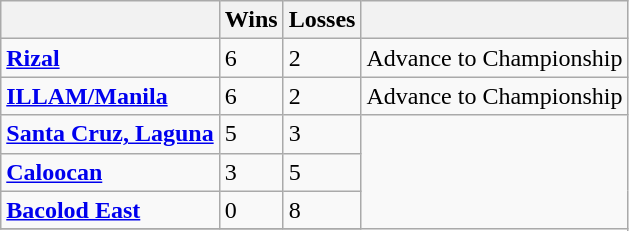<table class="wikitable">
<tr align=center>
<th></th>
<th>Wins</th>
<th>Losses</th>
<th></th>
</tr>
<tr>
<td><strong><a href='#'>Rizal</a></strong></td>
<td>6</td>
<td>2</td>
<td>Advance to Championship</td>
</tr>
<tr>
<td><strong><a href='#'>ILLAM/Manila</a></strong></td>
<td>6</td>
<td>2</td>
<td>Advance to Championship</td>
</tr>
<tr>
<td><strong><a href='#'>Santa Cruz, Laguna</a></strong></td>
<td>5</td>
<td>3</td>
</tr>
<tr>
<td><strong><a href='#'>Caloocan</a></strong></td>
<td>3</td>
<td>5</td>
</tr>
<tr>
<td><strong><a href='#'>Bacolod East</a></strong></td>
<td>0</td>
<td>8</td>
</tr>
<tr>
</tr>
</table>
